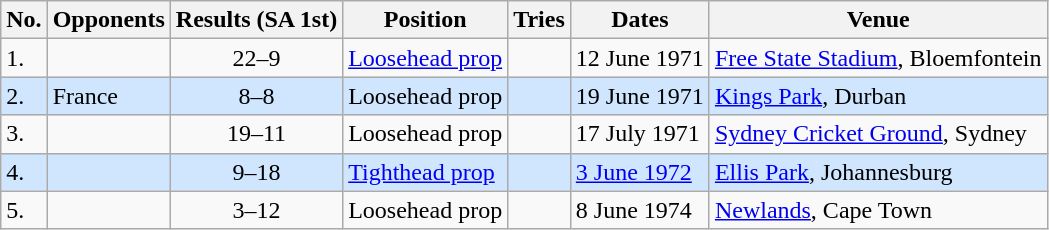<table class="wikitable unsortable">
<tr>
<th>No.</th>
<th>Opponents</th>
<th>Results (SA 1st)</th>
<th>Position</th>
<th>Tries</th>
<th>Dates</th>
<th>Venue</th>
</tr>
<tr>
<td>1.</td>
<td></td>
<td align="center">22–9</td>
<td><a href='#'>Loosehead prop</a></td>
<td></td>
<td>12 June 1971</td>
<td><a href='#'>Free State Stadium</a>, Bloemfontein</td>
</tr>
<tr style="background: #D0E6FF;">
<td>2.</td>
<td> France</td>
<td align="center">8–8</td>
<td>Loosehead prop</td>
<td></td>
<td>19 June 1971</td>
<td><a href='#'>Kings Park</a>, Durban</td>
</tr>
<tr>
<td>3.</td>
<td></td>
<td align="center">19–11</td>
<td>Loosehead prop</td>
<td></td>
<td>17 July 1971</td>
<td><a href='#'>Sydney Cricket Ground</a>, Sydney</td>
</tr>
<tr style="background: #D0E6FF;">
<td>4.</td>
<td></td>
<td align="center">9–18</td>
<td><a href='#'>Tighthead prop</a></td>
<td></td>
<td><a href='#'>3 June 1972</a></td>
<td><a href='#'>Ellis Park</a>, Johannesburg</td>
</tr>
<tr>
<td>5.</td>
<td></td>
<td align="center">3–12</td>
<td>Loosehead prop</td>
<td></td>
<td>8 June 1974</td>
<td><a href='#'>Newlands</a>, Cape Town</td>
</tr>
</table>
